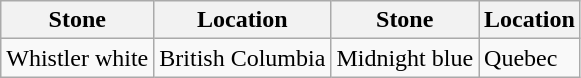<table class="wikitable">
<tr>
<th>Stone</th>
<th>Location</th>
<th>Stone</th>
<th>Location</th>
</tr>
<tr>
<td>Whistler white</td>
<td>British Columbia</td>
<td>Midnight blue</td>
<td>Quebec</td>
</tr>
</table>
